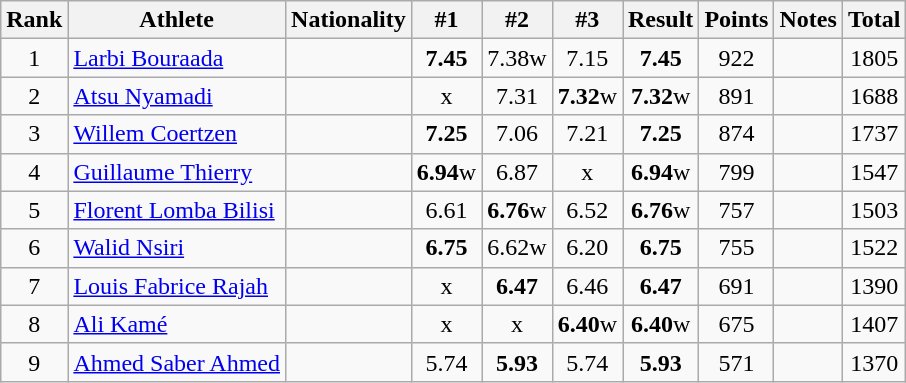<table class="wikitable sortable" style="text-align:center">
<tr>
<th>Rank</th>
<th>Athlete</th>
<th>Nationality</th>
<th>#1</th>
<th>#2</th>
<th>#3</th>
<th>Result</th>
<th>Points</th>
<th>Notes</th>
<th>Total</th>
</tr>
<tr>
<td>1</td>
<td align=left><a href='#'>Larbi Bouraada</a></td>
<td align=left></td>
<td><strong>7.45</strong></td>
<td>7.38w</td>
<td>7.15</td>
<td><strong>7.45</strong></td>
<td>922</td>
<td></td>
<td>1805</td>
</tr>
<tr>
<td>2</td>
<td align=left><a href='#'>Atsu Nyamadi</a></td>
<td align=left></td>
<td>x</td>
<td>7.31</td>
<td><strong>7.32</strong>w</td>
<td><strong>7.32</strong>w</td>
<td>891</td>
<td></td>
<td>1688</td>
</tr>
<tr>
<td>3</td>
<td align=left><a href='#'>Willem Coertzen</a></td>
<td align=left></td>
<td><strong>7.25</strong></td>
<td>7.06</td>
<td>7.21</td>
<td><strong>7.25</strong></td>
<td>874</td>
<td></td>
<td>1737</td>
</tr>
<tr>
<td>4</td>
<td align=left><a href='#'>Guillaume Thierry</a></td>
<td align=left></td>
<td><strong>6.94</strong>w</td>
<td>6.87</td>
<td>x</td>
<td><strong>6.94</strong>w</td>
<td>799</td>
<td></td>
<td>1547</td>
</tr>
<tr>
<td>5</td>
<td align=left><a href='#'>Florent Lomba Bilisi</a></td>
<td align=left></td>
<td>6.61</td>
<td><strong>6.76</strong>w</td>
<td>6.52</td>
<td><strong>6.76</strong>w</td>
<td>757</td>
<td></td>
<td>1503</td>
</tr>
<tr>
<td>6</td>
<td align=left><a href='#'>Walid Nsiri</a></td>
<td align=left></td>
<td><strong>6.75</strong></td>
<td>6.62w</td>
<td>6.20</td>
<td><strong>6.75</strong></td>
<td>755</td>
<td></td>
<td>1522</td>
</tr>
<tr>
<td>7</td>
<td align=left><a href='#'>Louis Fabrice Rajah</a></td>
<td align=left></td>
<td>x</td>
<td><strong>6.47</strong></td>
<td>6.46</td>
<td><strong>6.47</strong></td>
<td>691</td>
<td></td>
<td>1390</td>
</tr>
<tr>
<td>8</td>
<td align=left><a href='#'>Ali Kamé</a></td>
<td align=left></td>
<td>x</td>
<td>x</td>
<td><strong>6.40</strong>w</td>
<td><strong>6.40</strong>w</td>
<td>675</td>
<td></td>
<td>1407</td>
</tr>
<tr>
<td>9</td>
<td align=left><a href='#'>Ahmed Saber Ahmed</a></td>
<td align=left></td>
<td>5.74</td>
<td><strong>5.93</strong></td>
<td>5.74</td>
<td><strong>5.93</strong></td>
<td>571</td>
<td></td>
<td>1370</td>
</tr>
</table>
